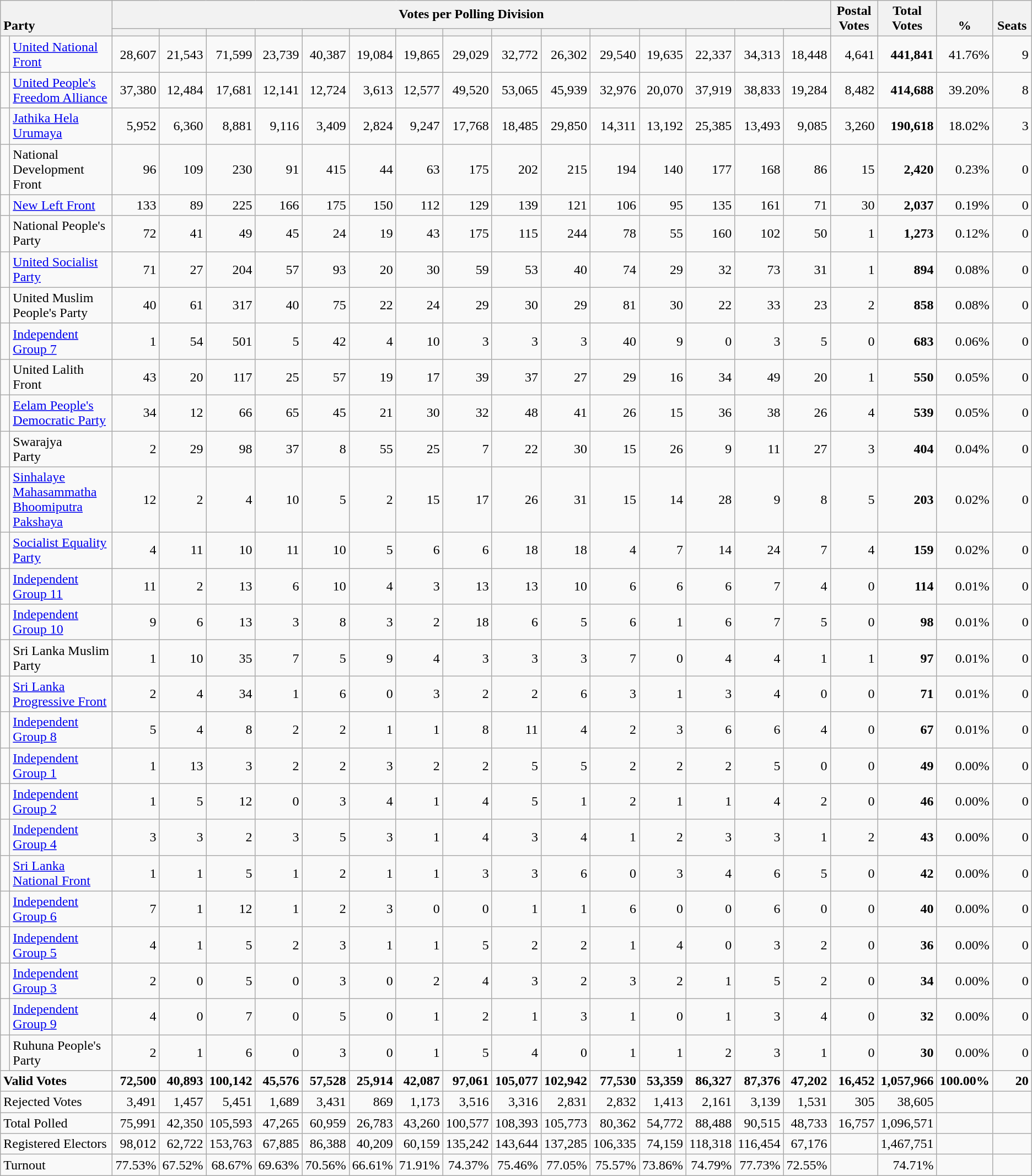<table class="wikitable" style="text-align:right;">
<tr>
<th style="text-align:left; vertical-align:bottom;" rowspan="2" colspan="2">Party</th>
<th colspan=15>Votes per Polling Division</th>
<th rowspan="2" style="vertical-align:bottom; text-align:center; width:50px;">Postal<br>Votes</th>
<th rowspan="2" style="vertical-align:bottom; text-align:center; width:50px;">Total Votes</th>
<th rowspan="2" style="vertical-align:bottom; text-align:center; width:50px;">%</th>
<th rowspan="2" style="vertical-align:bottom; text-align:center; width:40px;">Seats</th>
</tr>
<tr>
<th></th>
<th></th>
<th></th>
<th></th>
<th></th>
<th></th>
<th></th>
<th></th>
<th></th>
<th></th>
<th></th>
<th></th>
<th></th>
<th></th>
<th></th>
</tr>
<tr>
<td bgcolor=> </td>
<td align=left><a href='#'>United National Front</a></td>
<td>28,607</td>
<td>21,543</td>
<td>71,599</td>
<td>23,739</td>
<td>40,387</td>
<td>19,084</td>
<td>19,865</td>
<td>29,029</td>
<td>32,772</td>
<td>26,302</td>
<td>29,540</td>
<td>19,635</td>
<td>22,337</td>
<td>34,313</td>
<td>18,448</td>
<td>4,641</td>
<td><strong>441,841</strong></td>
<td>41.76%</td>
<td>9</td>
</tr>
<tr>
<td bgcolor=> </td>
<td align=left><a href='#'>United People's Freedom Alliance</a></td>
<td>37,380</td>
<td>12,484</td>
<td>17,681</td>
<td>12,141</td>
<td>12,724</td>
<td>3,613</td>
<td>12,577</td>
<td>49,520</td>
<td>53,065</td>
<td>45,939</td>
<td>32,976</td>
<td>20,070</td>
<td>37,919</td>
<td>38,833</td>
<td>19,284</td>
<td>8,482</td>
<td><strong>414,688</strong></td>
<td>39.20%</td>
<td>8</td>
</tr>
<tr>
<td bgcolor=> </td>
<td align=left><a href='#'>Jathika Hela Urumaya</a></td>
<td>5,952</td>
<td>6,360</td>
<td>8,881</td>
<td>9,116</td>
<td>3,409</td>
<td>2,824</td>
<td>9,247</td>
<td>17,768</td>
<td>18,485</td>
<td>29,850</td>
<td>14,311</td>
<td>13,192</td>
<td>25,385</td>
<td>13,493</td>
<td>9,085</td>
<td>3,260</td>
<td><strong>190,618</strong></td>
<td>18.02%</td>
<td>3</td>
</tr>
<tr>
<td bgcolor=> </td>
<td align=left>National Development Front</td>
<td>96</td>
<td>109</td>
<td>230</td>
<td>91</td>
<td>415</td>
<td>44</td>
<td>63</td>
<td>175</td>
<td>202</td>
<td>215</td>
<td>194</td>
<td>140</td>
<td>177</td>
<td>168</td>
<td>86</td>
<td>15</td>
<td><strong>2,420</strong></td>
<td>0.23%</td>
<td>0</td>
</tr>
<tr>
<td bgcolor=> </td>
<td align=left><a href='#'>New Left Front</a></td>
<td>133</td>
<td>89</td>
<td>225</td>
<td>166</td>
<td>175</td>
<td>150</td>
<td>112</td>
<td>129</td>
<td>139</td>
<td>121</td>
<td>106</td>
<td>95</td>
<td>135</td>
<td>161</td>
<td>71</td>
<td>30</td>
<td><strong>2,037</strong></td>
<td>0.19%</td>
<td>0</td>
</tr>
<tr>
<td bgcolor=> </td>
<td align=left>National People's Party</td>
<td>72</td>
<td>41</td>
<td>49</td>
<td>45</td>
<td>24</td>
<td>19</td>
<td>43</td>
<td>175</td>
<td>115</td>
<td>244</td>
<td>78</td>
<td>55</td>
<td>160</td>
<td>102</td>
<td>50</td>
<td>1</td>
<td><strong>1,273</strong></td>
<td>0.12%</td>
<td>0</td>
</tr>
<tr>
<td bgcolor=> </td>
<td align=left><a href='#'>United Socialist Party</a></td>
<td>71</td>
<td>27</td>
<td>204</td>
<td>57</td>
<td>93</td>
<td>20</td>
<td>30</td>
<td>59</td>
<td>53</td>
<td>40</td>
<td>74</td>
<td>29</td>
<td>32</td>
<td>73</td>
<td>31</td>
<td>1</td>
<td><strong>894</strong></td>
<td>0.08%</td>
<td>0</td>
</tr>
<tr>
<td bgcolor=> </td>
<td align=left>United Muslim People's Party</td>
<td>40</td>
<td>61</td>
<td>317</td>
<td>40</td>
<td>75</td>
<td>22</td>
<td>24</td>
<td>29</td>
<td>30</td>
<td>29</td>
<td>81</td>
<td>30</td>
<td>22</td>
<td>33</td>
<td>23</td>
<td>2</td>
<td><strong>858</strong></td>
<td>0.08%</td>
<td>0</td>
</tr>
<tr>
<td bgcolor=> </td>
<td align=left><a href='#'>Independent Group 7</a></td>
<td>1</td>
<td>54</td>
<td>501</td>
<td>5</td>
<td>42</td>
<td>4</td>
<td>10</td>
<td>3</td>
<td>3</td>
<td>3</td>
<td>40</td>
<td>9</td>
<td>0</td>
<td>3</td>
<td>5</td>
<td>0</td>
<td><strong>683</strong></td>
<td>0.06%</td>
<td>0</td>
</tr>
<tr>
<td bgcolor=> </td>
<td align=left>United Lalith Front</td>
<td>43</td>
<td>20</td>
<td>117</td>
<td>25</td>
<td>57</td>
<td>19</td>
<td>17</td>
<td>39</td>
<td>37</td>
<td>27</td>
<td>29</td>
<td>16</td>
<td>34</td>
<td>49</td>
<td>20</td>
<td>1</td>
<td><strong>550</strong></td>
<td>0.05%</td>
<td>0</td>
</tr>
<tr>
<td bgcolor=> </td>
<td align=left><a href='#'>Eelam People's Democratic Party</a></td>
<td>34</td>
<td>12</td>
<td>66</td>
<td>65</td>
<td>45</td>
<td>21</td>
<td>30</td>
<td>32</td>
<td>48</td>
<td>41</td>
<td>26</td>
<td>15</td>
<td>36</td>
<td>38</td>
<td>26</td>
<td>4</td>
<td><strong>539</strong></td>
<td>0.05%</td>
<td>0</td>
</tr>
<tr>
<td bgcolor=> </td>
<td align=left>Swarajya<br>Party</td>
<td>2</td>
<td>29</td>
<td>98</td>
<td>37</td>
<td>8</td>
<td>55</td>
<td>25</td>
<td>7</td>
<td>22</td>
<td>30</td>
<td>15</td>
<td>26</td>
<td>9</td>
<td>11</td>
<td>27</td>
<td>3</td>
<td><strong>404</strong></td>
<td>0.04%</td>
<td>0</td>
</tr>
<tr>
<td bgcolor=> </td>
<td align=left><a href='#'>Sinhalaye Mahasammatha Bhoomiputra Pakshaya</a></td>
<td>12</td>
<td>2</td>
<td>4</td>
<td>10</td>
<td>5</td>
<td>2</td>
<td>15</td>
<td>17</td>
<td>26</td>
<td>31</td>
<td>15</td>
<td>14</td>
<td>28</td>
<td>9</td>
<td>8</td>
<td>5</td>
<td><strong>203</strong></td>
<td>0.02%</td>
<td>0</td>
</tr>
<tr>
<td bgcolor=> </td>
<td align=left><a href='#'>Socialist Equality Party</a></td>
<td>4</td>
<td>11</td>
<td>10</td>
<td>11</td>
<td>10</td>
<td>5</td>
<td>6</td>
<td>6</td>
<td>18</td>
<td>18</td>
<td>4</td>
<td>7</td>
<td>14</td>
<td>24</td>
<td>7</td>
<td>4</td>
<td><strong>159</strong></td>
<td>0.02%</td>
<td>0</td>
</tr>
<tr>
<td bgcolor=> </td>
<td align=left><a href='#'>Independent Group 11</a></td>
<td>11</td>
<td>2</td>
<td>13</td>
<td>6</td>
<td>10</td>
<td>4</td>
<td>3</td>
<td>13</td>
<td>13</td>
<td>10</td>
<td>6</td>
<td>6</td>
<td>6</td>
<td>7</td>
<td>4</td>
<td>0</td>
<td><strong>114</strong></td>
<td>0.01%</td>
<td>0</td>
</tr>
<tr>
<td bgcolor=> </td>
<td align=left><a href='#'>Independent Group 10</a></td>
<td>9</td>
<td>6</td>
<td>13</td>
<td>3</td>
<td>8</td>
<td>3</td>
<td>2</td>
<td>18</td>
<td>6</td>
<td>5</td>
<td>6</td>
<td>1</td>
<td>6</td>
<td>7</td>
<td>5</td>
<td>0</td>
<td><strong>98</strong></td>
<td>0.01%</td>
<td>0</td>
</tr>
<tr>
<td bgcolor=> </td>
<td align=left>Sri Lanka Muslim Party</td>
<td>1</td>
<td>10</td>
<td>35</td>
<td>7</td>
<td>5</td>
<td>9</td>
<td>4</td>
<td>3</td>
<td>3</td>
<td>3</td>
<td>7</td>
<td>0</td>
<td>4</td>
<td>4</td>
<td>1</td>
<td>1</td>
<td><strong>97</strong></td>
<td>0.01%</td>
<td>0</td>
</tr>
<tr>
<td bgcolor=> </td>
<td align=left><a href='#'>Sri Lanka Progressive Front</a></td>
<td>2</td>
<td>4</td>
<td>34</td>
<td>1</td>
<td>6</td>
<td>0</td>
<td>3</td>
<td>2</td>
<td>2</td>
<td>6</td>
<td>3</td>
<td>1</td>
<td>3</td>
<td>4</td>
<td>0</td>
<td>0</td>
<td><strong>71</strong></td>
<td>0.01%</td>
<td>0</td>
</tr>
<tr>
<td bgcolor=> </td>
<td align=left><a href='#'>Independent Group 8</a></td>
<td>5</td>
<td>4</td>
<td>8</td>
<td>2</td>
<td>2</td>
<td>1</td>
<td>1</td>
<td>8</td>
<td>11</td>
<td>4</td>
<td>2</td>
<td>3</td>
<td>6</td>
<td>6</td>
<td>4</td>
<td>0</td>
<td><strong>67</strong></td>
<td>0.01%</td>
<td>0</td>
</tr>
<tr>
<td bgcolor=> </td>
<td align=left><a href='#'>Independent Group 1</a></td>
<td>1</td>
<td>13</td>
<td>3</td>
<td>2</td>
<td>2</td>
<td>3</td>
<td>2</td>
<td>2</td>
<td>5</td>
<td>5</td>
<td>2</td>
<td>2</td>
<td>2</td>
<td>5</td>
<td>0</td>
<td>0</td>
<td><strong>49</strong></td>
<td>0.00%</td>
<td>0</td>
</tr>
<tr>
<td bgcolor=> </td>
<td align=left><a href='#'>Independent Group 2</a></td>
<td>1</td>
<td>5</td>
<td>12</td>
<td>0</td>
<td>3</td>
<td>4</td>
<td>1</td>
<td>4</td>
<td>5</td>
<td>1</td>
<td>2</td>
<td>1</td>
<td>1</td>
<td>4</td>
<td>2</td>
<td>0</td>
<td><strong>46</strong></td>
<td>0.00%</td>
<td>0</td>
</tr>
<tr>
<td bgcolor=> </td>
<td align=left><a href='#'>Independent Group 4</a></td>
<td>3</td>
<td>3</td>
<td>2</td>
<td>3</td>
<td>5</td>
<td>3</td>
<td>1</td>
<td>4</td>
<td>3</td>
<td>4</td>
<td>1</td>
<td>2</td>
<td>3</td>
<td>3</td>
<td>1</td>
<td>2</td>
<td><strong>43</strong></td>
<td>0.00%</td>
<td>0</td>
</tr>
<tr>
<td bgcolor=> </td>
<td align=left><a href='#'>Sri Lanka National Front</a></td>
<td>1</td>
<td>1</td>
<td>5</td>
<td>1</td>
<td>2</td>
<td>1</td>
<td>1</td>
<td>3</td>
<td>3</td>
<td>6</td>
<td>0</td>
<td>3</td>
<td>4</td>
<td>6</td>
<td>5</td>
<td>0</td>
<td><strong>42</strong></td>
<td>0.00%</td>
<td>0</td>
</tr>
<tr>
<td bgcolor=> </td>
<td align=left><a href='#'>Independent Group 6</a></td>
<td>7</td>
<td>1</td>
<td>12</td>
<td>1</td>
<td>2</td>
<td>3</td>
<td>0</td>
<td>0</td>
<td>1</td>
<td>1</td>
<td>6</td>
<td>0</td>
<td>0</td>
<td>6</td>
<td>0</td>
<td>0</td>
<td><strong>40</strong></td>
<td>0.00%</td>
<td>0</td>
</tr>
<tr>
<td bgcolor=> </td>
<td align=left><a href='#'>Independent Group 5</a></td>
<td>4</td>
<td>1</td>
<td>5</td>
<td>2</td>
<td>3</td>
<td>1</td>
<td>1</td>
<td>5</td>
<td>2</td>
<td>2</td>
<td>1</td>
<td>4</td>
<td>0</td>
<td>3</td>
<td>2</td>
<td>0</td>
<td><strong>36</strong></td>
<td>0.00%</td>
<td>0</td>
</tr>
<tr>
<td bgcolor=> </td>
<td align=left><a href='#'>Independent Group 3</a></td>
<td>2</td>
<td>0</td>
<td>5</td>
<td>0</td>
<td>3</td>
<td>0</td>
<td>2</td>
<td>4</td>
<td>3</td>
<td>2</td>
<td>3</td>
<td>2</td>
<td>1</td>
<td>5</td>
<td>2</td>
<td>0</td>
<td><strong>34</strong></td>
<td>0.00%</td>
<td>0</td>
</tr>
<tr>
<td bgcolor=> </td>
<td align=left><a href='#'>Independent Group 9</a></td>
<td>4</td>
<td>0</td>
<td>7</td>
<td>0</td>
<td>5</td>
<td>0</td>
<td>1</td>
<td>2</td>
<td>1</td>
<td>3</td>
<td>1</td>
<td>0</td>
<td>1</td>
<td>3</td>
<td>4</td>
<td>0</td>
<td><strong>32</strong></td>
<td>0.00%</td>
<td>0</td>
</tr>
<tr>
<td bgcolor=> </td>
<td align=left>Ruhuna People's Party</td>
<td>2</td>
<td>1</td>
<td>6</td>
<td>0</td>
<td>3</td>
<td>0</td>
<td>1</td>
<td>5</td>
<td>4</td>
<td>0</td>
<td>1</td>
<td>1</td>
<td>2</td>
<td>3</td>
<td>1</td>
<td>0</td>
<td><strong>30</strong></td>
<td>0.00%</td>
<td>0</td>
</tr>
<tr style="font-weight:bold">
<td style="text-align:left;" colspan="2">Valid Votes</td>
<td>72,500</td>
<td>40,893</td>
<td>100,142</td>
<td>45,576</td>
<td>57,528</td>
<td>25,914</td>
<td>42,087</td>
<td>97,061</td>
<td>105,077</td>
<td>102,942</td>
<td>77,530</td>
<td>53,359</td>
<td>86,327</td>
<td>87,376</td>
<td>47,202</td>
<td>16,452</td>
<td>1,057,966</td>
<td>100.00%</td>
<td>20</td>
</tr>
<tr>
<td style="text-align:left;" colspan="2">Rejected Votes</td>
<td>3,491</td>
<td>1,457</td>
<td>5,451</td>
<td>1,689</td>
<td>3,431</td>
<td>869</td>
<td>1,173</td>
<td>3,516</td>
<td>3,316</td>
<td>2,831</td>
<td>2,832</td>
<td>1,413</td>
<td>2,161</td>
<td>3,139</td>
<td>1,531</td>
<td>305</td>
<td>38,605</td>
<td></td>
<td></td>
</tr>
<tr>
<td style="text-align:left;" colspan="2">Total Polled</td>
<td>75,991</td>
<td>42,350</td>
<td>105,593</td>
<td>47,265</td>
<td>60,959</td>
<td>26,783</td>
<td>43,260</td>
<td>100,577</td>
<td>108,393</td>
<td>105,773</td>
<td>80,362</td>
<td>54,772</td>
<td>88,488</td>
<td>90,515</td>
<td>48,733</td>
<td>16,757</td>
<td>1,096,571</td>
<td></td>
<td></td>
</tr>
<tr>
<td style="text-align:left;" colspan="2">Registered Electors</td>
<td>98,012</td>
<td>62,722</td>
<td>153,763</td>
<td>67,885</td>
<td>86,388</td>
<td>40,209</td>
<td>60,159</td>
<td>135,242</td>
<td>143,644</td>
<td>137,285</td>
<td>106,335</td>
<td>74,159</td>
<td>118,318</td>
<td>116,454</td>
<td>67,176</td>
<td></td>
<td>1,467,751</td>
<td></td>
<td></td>
</tr>
<tr>
<td style="text-align:left;" colspan="2">Turnout</td>
<td>77.53%</td>
<td>67.52%</td>
<td>68.67%</td>
<td>69.63%</td>
<td>70.56%</td>
<td>66.61%</td>
<td>71.91%</td>
<td>74.37%</td>
<td>75.46%</td>
<td>77.05%</td>
<td>75.57%</td>
<td>73.86%</td>
<td>74.79%</td>
<td>77.73%</td>
<td>72.55%</td>
<td></td>
<td>74.71%</td>
<td></td>
<td></td>
</tr>
</table>
